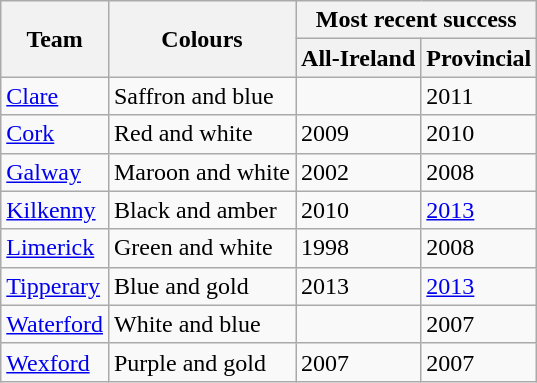<table class="wikitable">
<tr>
<th rowspan="2">Team</th>
<th rowspan="2">Colours</th>
<th colspan="3">Most recent success</th>
</tr>
<tr>
<th>All-Ireland</th>
<th>Provincial</th>
</tr>
<tr>
<td><a href='#'>Clare</a></td>
<td>Saffron and blue</td>
<td></td>
<td>2011</td>
</tr>
<tr>
<td><a href='#'>Cork</a></td>
<td>Red and white</td>
<td>2009</td>
<td>2010</td>
</tr>
<tr>
<td><a href='#'>Galway</a></td>
<td>Maroon and white</td>
<td>2002</td>
<td>2008</td>
</tr>
<tr>
<td><a href='#'>Kilkenny</a></td>
<td>Black and amber</td>
<td>2010</td>
<td><a href='#'>2013</a></td>
</tr>
<tr>
<td><a href='#'>Limerick</a></td>
<td>Green and white</td>
<td>1998</td>
<td>2008</td>
</tr>
<tr>
<td><a href='#'>Tipperary</a></td>
<td>Blue and gold</td>
<td>2013</td>
<td><a href='#'>2013</a></td>
</tr>
<tr>
<td><a href='#'>Waterford</a></td>
<td>White and blue</td>
<td></td>
<td>2007</td>
</tr>
<tr>
<td><a href='#'>Wexford</a></td>
<td>Purple and gold</td>
<td>2007</td>
<td>2007</td>
</tr>
</table>
